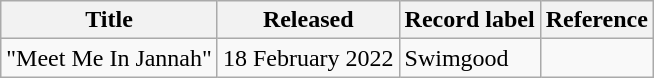<table class="wikitable">
<tr>
<th>Title</th>
<th>Released</th>
<th>Record label</th>
<th>Reference</th>
</tr>
<tr>
<td>"Meet Me In Jannah"</td>
<td>18 February 2022</td>
<td>Swimgood</td>
<td></td>
</tr>
</table>
